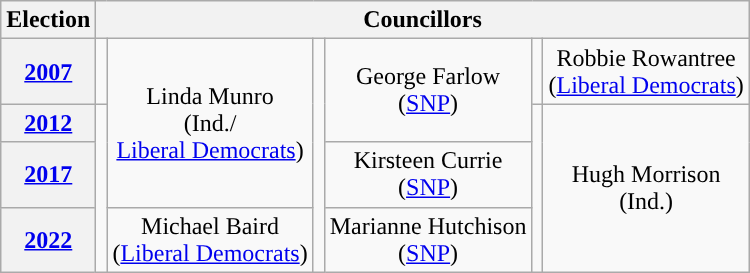<table class="wikitable" style="text-align:center">
<tr>
<th>Election</th>
<th colspan=8>Councillors</th>
</tr>
<tr>
<th><a href='#'>2007</a></th>
<td rowspan=1; style="background-color: "></td>
<td rowspan=3>Linda Munro<br>(Ind./<br><a href='#'>Liberal Democrats</a>)</td>
<td rowspan=4; style="background-color: "></td>
<td rowspan=2>George Farlow<br>(<a href='#'>SNP</a>)</td>
<td rowspan=1; style="background-color: "></td>
<td rowspan=1>Robbie Rowantree<br>(<a href='#'>Liberal Democrats</a>)</td>
</tr>
<tr>
<th><a href='#'>2012</a></th>
<td rowspan=3; style="background-color: "></td>
<td rowspan=3; style="background-color: "></td>
<td rowspan=3>Hugh Morrison<br>(Ind.)</td>
</tr>
<tr>
<th><a href='#'>2017</a></th>
<td rowspan=1>Kirsteen Currie<br>(<a href='#'>SNP</a>)</td>
</tr>
<tr>
<th><a href='#'>2022</a></th>
<td rowspan=1>Michael Baird<br>(<a href='#'>Liberal Democrats</a>)</td>
<td rowspan=1>Marianne Hutchison<br>(<a href='#'>SNP</a>)</td>
</tr>
</table>
